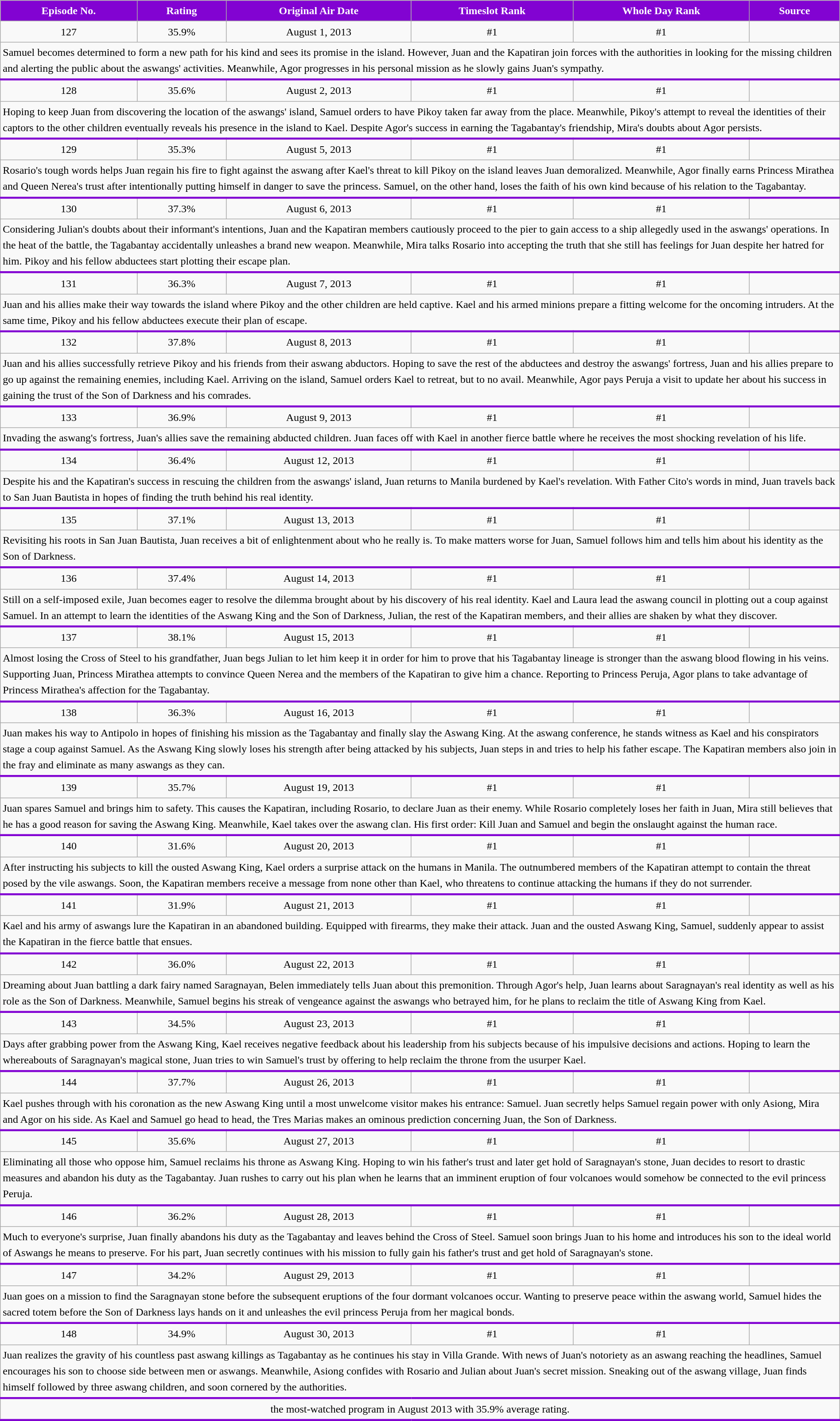<table class="wikitable" style="text-align:center; background:#f9f9f9; line-height:16px; line-height:150%" width="100%">
<tr style="color:white;">
<th style="background:#8203d2;">Episode No.</th>
<th style="background:#8203d2;">Rating</th>
<th style="background:#8203d2;">Original Air Date</th>
<th style="background:#8203d2;">Timeslot Rank</th>
<th style="background:#8203d2;">Whole Day Rank</th>
<th style="background:#8203d2;">Source</th>
</tr>
<tr>
<td>127</td>
<td>35.9%</td>
<td>August 1, 2013</td>
<td>#1</td>
<td>#1</td>
<td></td>
</tr>
<tr>
<td colspan = "6" style="text-align: left; border-bottom: 3px solid #8203d2;">Samuel becomes determined to form a new path for his kind and sees its promise in the island. However, Juan and the Kapatiran join forces with the authorities in looking for the missing children and alerting the public about the aswangs' activities. Meanwhile, Agor progresses in his personal mission as he slowly gains Juan's sympathy.</td>
</tr>
<tr>
<td>128</td>
<td>35.6%</td>
<td>August 2, 2013</td>
<td>#1</td>
<td>#1</td>
<td></td>
</tr>
<tr>
<td colspan = "6" style="text-align: left; border-bottom: 3px solid #8203d2;">Hoping to keep Juan from discovering the location of the aswangs' island, Samuel orders to have Pikoy taken far away from the place. Meanwhile, Pikoy's attempt to reveal the identities of their captors to the other children eventually reveals his presence in the island to Kael. Despite Agor's success in earning the Tagabantay's friendship, Mira's doubts about Agor persists.</td>
</tr>
<tr>
<td>129</td>
<td>35.3%</td>
<td>August 5, 2013</td>
<td>#1</td>
<td>#1</td>
<td></td>
</tr>
<tr>
<td colspan = "6" style="text-align: left; border-bottom: 3px solid #8203d2;">Rosario's tough words helps Juan regain his fire to fight against the aswang after Kael's threat to kill Pikoy on the island leaves Juan demoralized. Meanwhile, Agor finally earns Princess Mirathea and Queen Nerea's trust after intentionally putting himself in danger to save the princess. Samuel, on the other hand, loses the faith of his own kind because of his relation to the Tagabantay.</td>
</tr>
<tr>
<td>130</td>
<td>37.3%</td>
<td>August 6, 2013</td>
<td>#1</td>
<td>#1</td>
<td></td>
</tr>
<tr>
<td colspan = "6" style="text-align: left; border-bottom: 3px solid #8203d2;">Considering Julian's doubts about their informant's intentions, Juan and the Kapatiran members cautiously proceed to the pier to gain access to a ship allegedly used in the aswangs' operations. In the heat of the battle, the Tagabantay accidentally unleashes a brand new weapon. Meanwhile, Mira talks Rosario into accepting the truth that she still has feelings for Juan despite her hatred for him. Pikoy and his fellow abductees start plotting their escape plan.</td>
</tr>
<tr>
<td>131</td>
<td>36.3%</td>
<td>August 7, 2013</td>
<td>#1</td>
<td>#1</td>
<td></td>
</tr>
<tr>
<td colspan = "6" style="text-align: left; border-bottom: 3px solid #8203d2;">Juan and his allies make their way towards the island where Pikoy and the other children are held captive. Kael and his armed minions prepare a fitting welcome for the oncoming intruders. At the same time, Pikoy and his fellow abductees execute their plan of escape.</td>
</tr>
<tr>
<td>132</td>
<td>37.8%</td>
<td>August 8, 2013</td>
<td>#1</td>
<td>#1</td>
<td></td>
</tr>
<tr>
<td colspan = "6" style="text-align: left; border-bottom: 3px solid #8203d2;">Juan and his allies successfully retrieve Pikoy and his friends from their aswang abductors. Hoping to save the rest of the abductees and destroy the aswangs' fortress, Juan and his allies prepare to go up against the remaining enemies, including Kael. Arriving on the island, Samuel orders Kael to retreat, but to no avail. Meanwhile, Agor pays Peruja a visit to update her about his success in gaining the trust of the Son of Darkness and his comrades.</td>
</tr>
<tr>
<td>133</td>
<td>36.9%</td>
<td>August 9, 2013</td>
<td>#1</td>
<td>#1</td>
<td></td>
</tr>
<tr>
<td colspan = "6" style="text-align: left; border-bottom: 3px solid #8203d2;">Invading the aswang's fortress, Juan's allies save the remaining abducted children. Juan faces off with Kael in another fierce battle where he receives the most shocking revelation of his life.</td>
</tr>
<tr>
<td>134</td>
<td>36.4%</td>
<td>August 12, 2013</td>
<td>#1</td>
<td>#1</td>
<td></td>
</tr>
<tr>
<td colspan = "6" style="text-align: left; border-bottom: 3px solid #8203d2;">Despite his and the Kapatiran's success in rescuing the children from the aswangs' island, Juan returns to Manila burdened by Kael's revelation. With Father Cito's words in mind, Juan travels back to San Juan Bautista in hopes of finding the truth behind his real identity.</td>
</tr>
<tr>
<td>135</td>
<td>37.1%</td>
<td>August 13, 2013</td>
<td>#1</td>
<td>#1</td>
<td></td>
</tr>
<tr>
<td colspan = "6" style="text-align: left; border-bottom: 3px solid #8203d2;">Revisiting his roots in San Juan Bautista, Juan receives a bit of enlightenment about who he really is. To make matters worse for Juan, Samuel follows him and tells him about his identity as the Son of Darkness.</td>
</tr>
<tr>
<td>136</td>
<td>37.4%</td>
<td>August 14, 2013</td>
<td>#1</td>
<td>#1</td>
<td></td>
</tr>
<tr>
<td colspan = "6" style="text-align: left; border-bottom: 3px solid #8203d2;">Still on a self-imposed exile, Juan becomes eager to resolve the dilemma brought about by his discovery of his real identity. Kael and Laura lead the aswang council in plotting out a coup against Samuel. In an attempt to learn the identities of the Aswang King and the Son of Darkness, Julian, the rest of the Kapatiran members, and their allies are shaken by what they discover.</td>
</tr>
<tr>
<td>137</td>
<td>38.1%</td>
<td>August 15, 2013</td>
<td>#1</td>
<td>#1</td>
<td></td>
</tr>
<tr>
<td colspan = "6" style="text-align: left; border-bottom: 3px solid #8203d2;">Almost losing the Cross of Steel to his grandfather, Juan begs Julian to let him keep it in order for him to prove that his Tagabantay lineage is stronger than the aswang blood flowing in his veins. Supporting Juan, Princess Mirathea attempts to convince Queen Nerea and the members of the Kapatiran to give him a chance. Reporting to Princess Peruja, Agor plans to take advantage of Princess Mirathea's affection for the Tagabantay.</td>
</tr>
<tr>
<td>138</td>
<td>36.3%</td>
<td>August 16, 2013</td>
<td>#1</td>
<td>#1</td>
<td></td>
</tr>
<tr>
<td colspan = "6" style="text-align: left; border-bottom: 3px solid #8203d2;">Juan makes his way to Antipolo in hopes of finishing his mission as the Tagabantay and finally slay the Aswang King. At the aswang conference, he stands witness as Kael and his conspirators stage a coup against Samuel. As the Aswang King slowly loses his strength after being attacked by his subjects, Juan steps in and tries to help his father escape. The Kapatiran members also join in the fray and eliminate as many aswangs as they can.</td>
</tr>
<tr>
<td>139</td>
<td>35.7%</td>
<td>August 19, 2013</td>
<td>#1</td>
<td>#1</td>
<td></td>
</tr>
<tr>
<td colspan = "6" style="text-align: left; border-bottom: 3px solid #8203d2;">Juan spares Samuel and brings him to safety. This causes the Kapatiran, including Rosario, to declare Juan as their enemy. While Rosario completely loses her faith in Juan, Mira still believes that he has a good reason for saving the Aswang King. Meanwhile, Kael takes over the aswang clan. His first order: Kill Juan and Samuel and begin the onslaught against the human race.</td>
</tr>
<tr>
<td>140</td>
<td>31.6%</td>
<td>August 20, 2013</td>
<td>#1</td>
<td>#1</td>
<td></td>
</tr>
<tr>
<td colspan = "6" style="text-align: left; border-bottom: 3px solid #8203d2;">After instructing his subjects to kill the ousted Aswang King, Kael orders a surprise attack on the humans in Manila. The outnumbered members of the Kapatiran attempt to contain the threat posed by the vile aswangs. Soon, the Kapatiran members receive a message from none other than Kael, who threatens to continue attacking the humans if they do not surrender.</td>
</tr>
<tr>
<td>141</td>
<td>31.9%</td>
<td>August 21, 2013</td>
<td>#1</td>
<td>#1</td>
<td></td>
</tr>
<tr>
<td colspan = "6" style="text-align: left; border-bottom: 3px solid #8203d2;">Kael and his army of aswangs lure the Kapatiran in an abandoned building. Equipped with firearms, they make their attack. Juan and the ousted Aswang King, Samuel, suddenly appear to assist the Kapatiran in the fierce battle that ensues.</td>
</tr>
<tr>
<td>142</td>
<td>36.0%</td>
<td>August 22, 2013</td>
<td>#1</td>
<td>#1</td>
<td></td>
</tr>
<tr>
<td colspan = "6" style="text-align: left; border-bottom: 3px solid #8203d2;">Dreaming about Juan battling a dark fairy named Saragnayan, Belen immediately tells Juan about this premonition. Through Agor's help, Juan learns about Saragnayan's real identity as well as his role as the Son of Darkness. Meanwhile, Samuel begins his streak of vengeance against the aswangs who betrayed him, for he plans to reclaim the title of Aswang King from Kael.</td>
</tr>
<tr>
<td>143</td>
<td>34.5%</td>
<td>August 23, 2013</td>
<td>#1</td>
<td>#1</td>
<td></td>
</tr>
<tr>
<td colspan = "6" style="text-align: left; border-bottom: 3px solid #8203d2;">Days after grabbing power from the Aswang King, Kael receives negative feedback about his leadership from his subjects because of his impulsive decisions and actions. Hoping to learn the whereabouts of Saragnayan's magical stone, Juan tries to win Samuel's trust by offering to help reclaim the throne from the usurper Kael.</td>
</tr>
<tr>
<td>144</td>
<td>37.7%</td>
<td>August 26, 2013</td>
<td>#1</td>
<td>#1</td>
<td></td>
</tr>
<tr>
<td colspan = "6" style="text-align: left; border-bottom: 3px solid #8203d2;">Kael pushes through with his coronation as the new Aswang King until a most unwelcome visitor makes his entrance: Samuel. Juan secretly helps Samuel regain power with only Asiong, Mira and Agor on his side. As Kael and Samuel go head to head, the Tres Marias makes an ominous prediction concerning Juan, the Son of Darkness.</td>
</tr>
<tr>
<td>145</td>
<td>35.6%</td>
<td>August 27, 2013</td>
<td>#1</td>
<td>#1</td>
<td></td>
</tr>
<tr>
<td colspan = "6" style="text-align: left; border-bottom: 3px solid #8203d2;">Eliminating all those who oppose him, Samuel reclaims his throne as Aswang King. Hoping to win his father's trust and later get hold of Saragnayan's stone, Juan decides to resort to drastic measures and abandon his duty as the Tagabantay. Juan rushes to carry out his plan when he learns that an imminent eruption of four volcanoes would somehow be connected to the evil princess Peruja.</td>
</tr>
<tr>
<td>146</td>
<td>36.2%</td>
<td>August 28, 2013</td>
<td>#1</td>
<td>#1</td>
<td></td>
</tr>
<tr>
<td colspan = "6" style="text-align: left; border-bottom: 3px solid #8203d2;">Much to everyone's surprise, Juan finally abandons his duty as the Tagabantay and leaves behind the Cross of Steel. Samuel soon brings Juan to his home and introduces his son to the ideal world of Aswangs he means to preserve. For his part, Juan secretly continues with his mission to fully gain his father's trust and get hold of Saragnayan's stone.</td>
</tr>
<tr>
<td>147</td>
<td>34.2%</td>
<td>August 29, 2013</td>
<td>#1</td>
<td>#1</td>
<td></td>
</tr>
<tr>
<td colspan = "6" style="text-align: left; border-bottom: 3px solid #8203d2;">Juan goes on a mission to find the Saragnayan stone before the subsequent eruptions of the four dormant volcanoes occur. Wanting to preserve peace within the aswang world, Samuel hides the sacred totem before the Son of Darkness lays hands on it and unleashes the evil princess Peruja from her magical bonds.</td>
</tr>
<tr>
<td>148</td>
<td>34.9%</td>
<td>August 30, 2013</td>
<td>#1</td>
<td>#1</td>
<td></td>
</tr>
<tr>
<td colspan = "6" style="text-align: left; border-bottom: 3px solid #8203d2;">Juan realizes the gravity of his countless past aswang killings as Tagabantay as he continues his stay in Villa Grande. With news of Juan's notoriety as an aswang reaching the headlines, Samuel encourages his son to choose side between men or aswangs. Meanwhile, Asiong confides with Rosario and Julian about Juan's secret mission. Sneaking out of the aswang village, Juan finds himself followed by three aswang children, and soon cornered by the authorities.</td>
</tr>
<tr>
<td colspan = "6" style="text-align: center; border-bottom: 3px solid #8203d2;">the most-watched program in August 2013 with 35.9% average rating.</td>
</tr>
</table>
